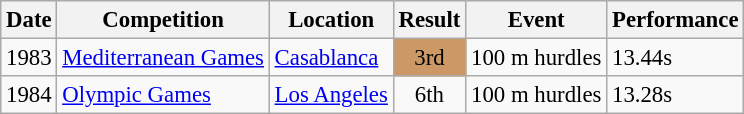<table class="wikitable" style="border-collapse: collapse; font-size: 95%; margin-bottom: 10px;">
<tr>
<th scope="col">Date</th>
<th scope="col">Competition</th>
<th scope="col">Location</th>
<th scope="col">Result</th>
<th scope="col">Event</th>
<th scope="col">Performance</th>
</tr>
<tr>
<td>1983</td>
<td><a href='#'>Mediterranean Games</a></td>
<td><a href='#'>Casablanca</a></td>
<td align="center" bgcolor="cc9966">3rd</td>
<td>100 m hurdles</td>
<td>13.44s</td>
</tr>
<tr>
<td>1984</td>
<td><a href='#'>Olympic Games</a></td>
<td><a href='#'>Los Angeles</a></td>
<td align="center">6th</td>
<td>100 m hurdles</td>
<td>13.28s</td>
</tr>
</table>
